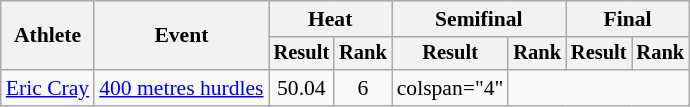<table class="wikitable" style="font-size:90%">
<tr>
<th rowspan="2">Athlete</th>
<th rowspan="2">Event</th>
<th colspan="2">Heat</th>
<th colspan="2">Semifinal</th>
<th colspan="2">Final</th>
</tr>
<tr style="font-size:95%">
<th>Result</th>
<th>Rank</th>
<th>Result</th>
<th>Rank</th>
<th>Result</th>
<th>Rank</th>
</tr>
<tr style=text-align:center>
<td style=text-align:left><a href='#'>Eric Cray</a></td>
<td style=text-align:left><a href='#'>400 metres hurdles</a></td>
<td>50.04</td>
<td>6</td>
<td>colspan="4" </td>
</tr>
</table>
